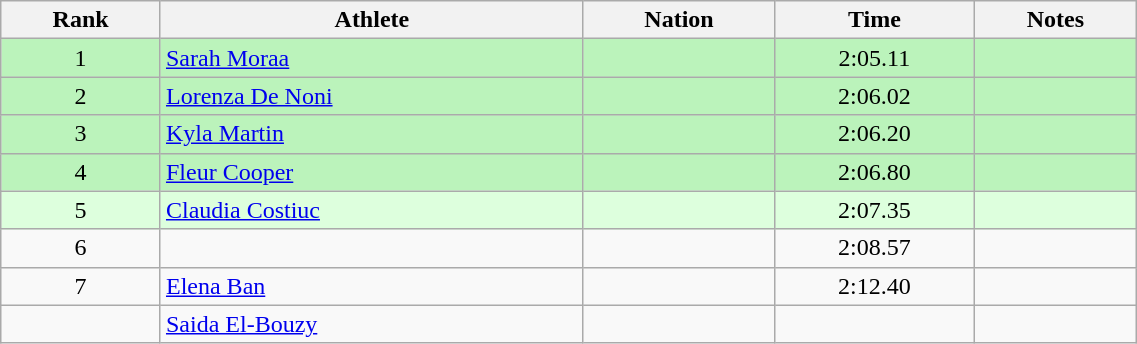<table class="wikitable sortable" style="text-align:center;width: 60%;">
<tr>
<th scope="col">Rank</th>
<th scope="col">Athlete</th>
<th scope="col">Nation</th>
<th scope="col">Time</th>
<th scope="col">Notes</th>
</tr>
<tr bgcolor=bbf3bb>
<td>1</td>
<td align=left><a href='#'>Sarah Moraa</a></td>
<td align=left></td>
<td>2:05.11</td>
<td></td>
</tr>
<tr bgcolor=bbf3bb>
<td>2</td>
<td align=left><a href='#'>Lorenza De Noni</a></td>
<td align=left></td>
<td>2:06.02</td>
<td></td>
</tr>
<tr bgcolor=bbf3bb>
<td>3</td>
<td align=left><a href='#'>Kyla Martin</a></td>
<td align=left></td>
<td>2:06.20</td>
<td></td>
</tr>
<tr bgcolor=bbf3bb>
<td>4</td>
<td align=left><a href='#'>Fleur Cooper</a></td>
<td align=left></td>
<td>2:06.80</td>
<td></td>
</tr>
<tr bgcolor=ddffdd>
<td>5</td>
<td align=left><a href='#'>Claudia Costiuc</a></td>
<td align=left></td>
<td>2:07.35</td>
<td></td>
</tr>
<tr>
<td>6</td>
<td align=left></td>
<td align=left></td>
<td>2:08.57</td>
<td></td>
</tr>
<tr>
<td>7</td>
<td align=left><a href='#'>Elena Ban</a></td>
<td align=left></td>
<td>2:12.40</td>
<td></td>
</tr>
<tr>
<td></td>
<td align=left><a href='#'>Saida El-Bouzy</a></td>
<td align=left></td>
<td></td>
<td></td>
</tr>
</table>
